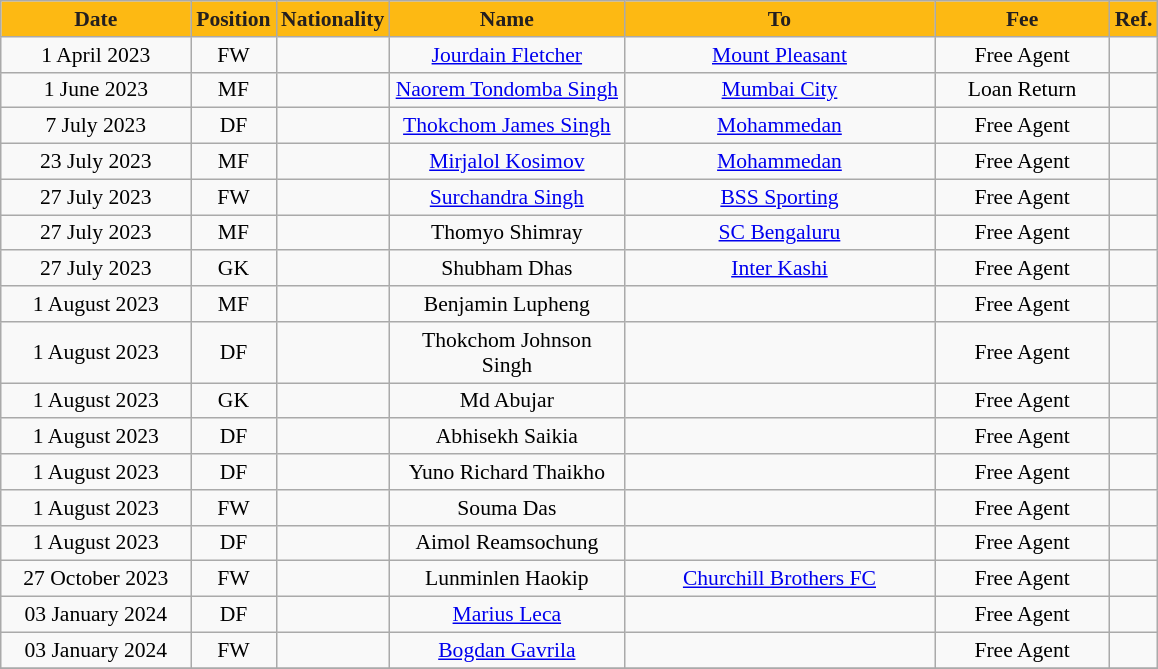<table class="wikitable"  style="text-align:center; font-size:90%; ">
<tr>
<th style="background:#FDB913; color:#231F20; width:120px;">Date</th>
<th style="background:#FDB913; color:#231F20; width:50px;">Position</th>
<th style="background:#FDB913; color:#231F20; width:50px;">Nationality</th>
<th style="background:#FDB913; color:#231F20; width:150px;">Name</th>
<th style="background:#FDB913; color:#231F20; width:200px;">To</th>
<th style="background:#FDB913; color:#231F20; width:110px;">Fee</th>
<th style="background:#FDB913; color:#231F20; width:25px;">Ref.</th>
</tr>
<tr>
<td>1 April 2023</td>
<td>FW</td>
<td></td>
<td><a href='#'>Jourdain Fletcher</a></td>
<td> <a href='#'>Mount Pleasant</a></td>
<td>Free Agent</td>
<td></td>
</tr>
<tr>
<td>1 June 2023</td>
<td>MF</td>
<td></td>
<td><a href='#'>Naorem Tondomba Singh</a></td>
<td> <a href='#'>Mumbai City</a></td>
<td>Loan Return</td>
<td></td>
</tr>
<tr>
<td>7 July 2023</td>
<td>DF</td>
<td></td>
<td><a href='#'>Thokchom James Singh</a></td>
<td> <a href='#'>Mohammedan</a></td>
<td>Free Agent</td>
<td></td>
</tr>
<tr>
<td>23 July 2023</td>
<td>MF</td>
<td></td>
<td><a href='#'>Mirjalol Kosimov</a></td>
<td> <a href='#'>Mohammedan</a></td>
<td>Free Agent</td>
<td></td>
</tr>
<tr>
<td>27 July 2023</td>
<td>FW</td>
<td></td>
<td><a href='#'>Surchandra Singh</a></td>
<td> <a href='#'>BSS Sporting</a></td>
<td>Free Agent</td>
<td></td>
</tr>
<tr>
<td>27 July 2023</td>
<td>MF</td>
<td></td>
<td>Thomyo Shimray</td>
<td> <a href='#'>SC Bengaluru</a></td>
<td>Free Agent</td>
<td></td>
</tr>
<tr>
<td>27 July 2023</td>
<td>GK</td>
<td></td>
<td>Shubham Dhas</td>
<td> <a href='#'>Inter Kashi</a></td>
<td>Free Agent</td>
<td></td>
</tr>
<tr>
<td>1 August 2023</td>
<td>MF</td>
<td></td>
<td>Benjamin Lupheng</td>
<td></td>
<td>Free Agent</td>
<td></td>
</tr>
<tr>
<td>1 August 2023</td>
<td>DF</td>
<td></td>
<td>Thokchom Johnson Singh</td>
<td></td>
<td>Free Agent</td>
<td></td>
</tr>
<tr>
<td>1 August 2023</td>
<td>GK</td>
<td></td>
<td>Md Abujar</td>
<td></td>
<td>Free Agent</td>
<td></td>
</tr>
<tr>
<td>1 August 2023</td>
<td>DF</td>
<td></td>
<td>Abhisekh Saikia</td>
<td></td>
<td>Free Agent</td>
<td></td>
</tr>
<tr>
<td>1 August 2023</td>
<td>DF</td>
<td></td>
<td>Yuno Richard Thaikho</td>
<td></td>
<td>Free Agent</td>
<td></td>
</tr>
<tr>
<td>1 August 2023</td>
<td>FW</td>
<td></td>
<td>Souma Das</td>
<td></td>
<td>Free Agent</td>
<td></td>
</tr>
<tr>
<td>1 August 2023</td>
<td>DF</td>
<td></td>
<td>Aimol Reamsochung</td>
<td></td>
<td>Free Agent</td>
<td></td>
</tr>
<tr>
<td>27 October 2023</td>
<td>FW</td>
<td></td>
<td>Lunminlen Haokip</td>
<td> <a href='#'>Churchill Brothers FC</a></td>
<td>Free Agent</td>
<td></td>
</tr>
<tr>
<td>03 January 2024</td>
<td>DF</td>
<td></td>
<td><a href='#'>Marius Leca</a></td>
<td></td>
<td>Free Agent</td>
<td></td>
</tr>
<tr>
<td>03 January 2024</td>
<td>FW</td>
<td></td>
<td><a href='#'>Bogdan Gavrila</a></td>
<td></td>
<td>Free Agent</td>
<td></td>
</tr>
<tr>
</tr>
</table>
